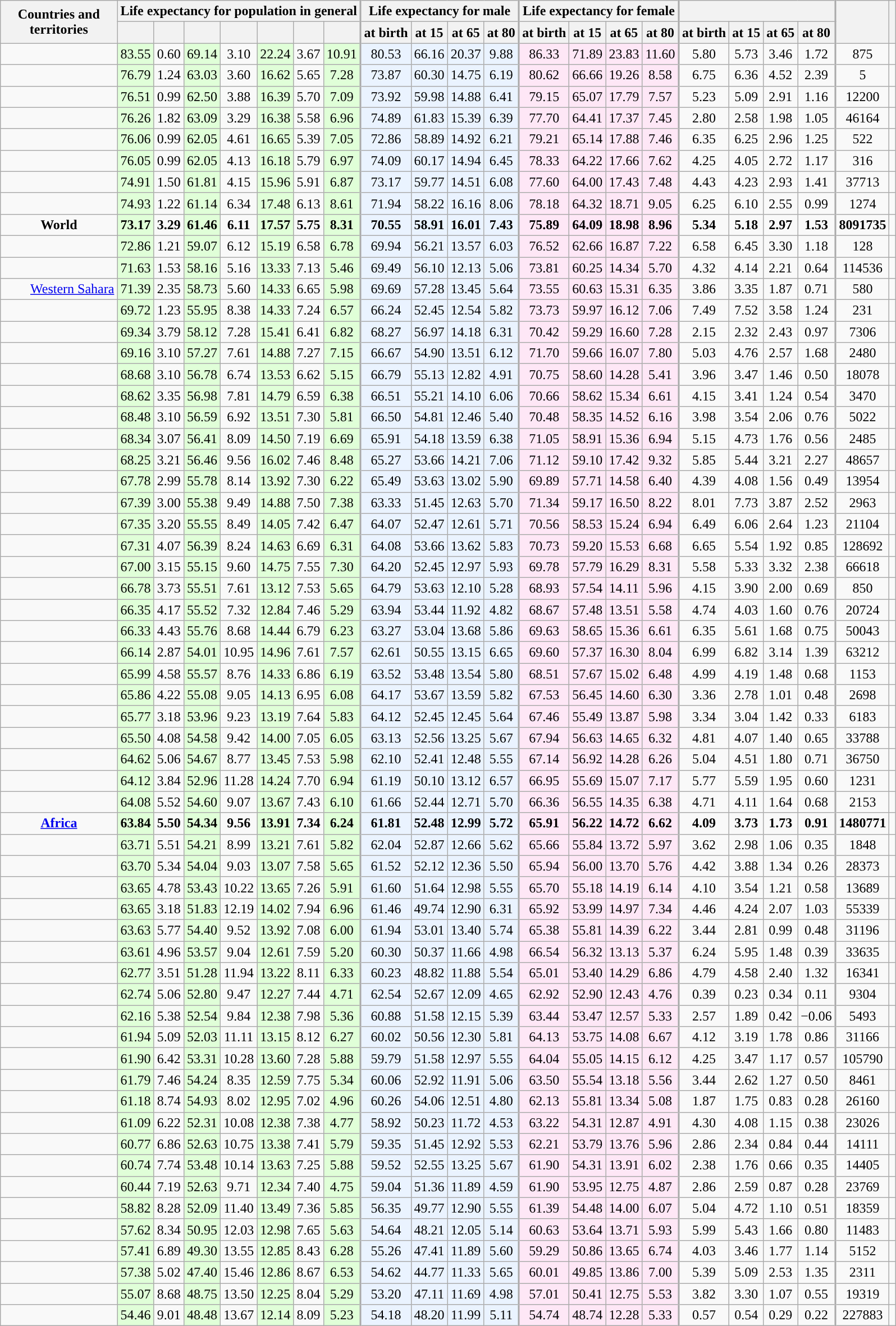<table class="wikitable sortable mw-datatable static-row-numbers sticky-header-multi sort-under col1left col21right" style="text-align:center;">
<tr>
<th rowspan=2 style="vertical-align:middle;">Countries and<br>territories</th>
<th colspan=7>Life expectancy for population in general</th>
<th colspan=4 style="border-left-width:2px;">Life expectancy for male</th>
<th colspan=4 style="border-left-width:2px;">Life expectancy for female</th>
<th colspan=4 style="border-left-width:2px;"></th>
<th rowspan=2 style="border-left-width:2px; text-align:middle;"></th>
<th rowspan=2></th>
</tr>
<tr>
<th style="vertical-align:middle;"></th>
<th></th>
<th style="vertical-align:middle;"></th>
<th></th>
<th style="vertical-align:middle;"></th>
<th></th>
<th style="vertical-align:middle;"></th>
<th style="vertical-align:middle;border-left-width:2px;">at birth</th>
<th style="vertical-align:middle;">at 15</th>
<th style="vertical-align:middle;">at 65</th>
<th style="vertical-align:middle;">at 80</th>
<th style="vertical-align:middle;border-left-width:2px;">at birth</th>
<th style="vertical-align:middle;">at 15</th>
<th style="vertical-align:middle;">at 65</th>
<th style="vertical-align:middle;">at 80</th>
<th style="vertical-align:middle;border-left-width:2px;">at birth</th>
<th style="vertical-align:middle;">at 15</th>
<th style="vertical-align:middle;">at 65</th>
<th style="vertical-align:middle;">at 80</th>
</tr>
<tr>
<td></td>
<td style="background:#e0ffd8;">83.55</td>
<td>0.60</td>
<td style="background:#e0ffd8;">69.14</td>
<td>3.10</td>
<td style="background:#e0ffd8;">22.24</td>
<td>3.67</td>
<td style="background:#e0ffd8;">10.91</td>
<td style="background:#eaf3ff;border-left-width:2px;">80.53</td>
<td style="background:#eaf3ff;">66.16</td>
<td style="background:#eaf3ff;">20.37</td>
<td style="background:#eaf3ff;">9.88</td>
<td style="background:#fee7f6;border-left-width:2px;">86.33</td>
<td style="background:#fee7f6;">71.89</td>
<td style="background:#fee7f6;">23.83</td>
<td style="background:#fee7f6;">11.60</td>
<td style="border-left-width:2px;">5.80</td>
<td>5.73</td>
<td>3.46</td>
<td>1.72</td>
<td style="border-left-width:2px;">875</td>
<td></td>
</tr>
<tr>
<td></td>
<td style="background:#e0ffd8;">76.79</td>
<td>1.24</td>
<td style="background:#e0ffd8;">63.03</td>
<td>3.60</td>
<td style="background:#e0ffd8;">16.62</td>
<td>5.65</td>
<td style="background:#e0ffd8;">7.28</td>
<td style="background:#eaf3ff;border-left-width:2px;">73.87</td>
<td style="background:#eaf3ff;">60.30</td>
<td style="background:#eaf3ff;">14.75</td>
<td style="background:#eaf3ff;">6.19</td>
<td style="background:#fee7f6;border-left-width:2px;">80.62</td>
<td style="background:#fee7f6;">66.66</td>
<td style="background:#fee7f6;">19.26</td>
<td style="background:#fee7f6;">8.58</td>
<td style="border-left-width:2px;">6.75</td>
<td>6.36</td>
<td>4.52</td>
<td>2.39</td>
<td style="border-left-width:2px;">5</td>
<td></td>
</tr>
<tr>
<td></td>
<td style="background:#e0ffd8;">76.51</td>
<td>0.99</td>
<td style="background:#e0ffd8;">62.50</td>
<td>3.88</td>
<td style="background:#e0ffd8;">16.39</td>
<td>5.70</td>
<td style="background:#e0ffd8;">7.09</td>
<td style="background:#eaf3ff;border-left-width:2px;">73.92</td>
<td style="background:#eaf3ff;">59.98</td>
<td style="background:#eaf3ff;">14.88</td>
<td style="background:#eaf3ff;">6.41</td>
<td style="background:#fee7f6;border-left-width:2px;">79.15</td>
<td style="background:#fee7f6;">65.07</td>
<td style="background:#fee7f6;">17.79</td>
<td style="background:#fee7f6;">7.57</td>
<td style="border-left-width:2px;">5.23</td>
<td>5.09</td>
<td>2.91</td>
<td>1.16</td>
<td style="border-left-width:2px;">12200</td>
<td></td>
</tr>
<tr>
<td></td>
<td style="background:#e0ffd8;">76.26</td>
<td>1.82</td>
<td style="background:#e0ffd8;">63.09</td>
<td>3.29</td>
<td style="background:#e0ffd8;">16.38</td>
<td>5.58</td>
<td style="background:#e0ffd8;">6.96</td>
<td style="background:#eaf3ff;border-left-width:2px;">74.89</td>
<td style="background:#eaf3ff;">61.83</td>
<td style="background:#eaf3ff;">15.39</td>
<td style="background:#eaf3ff;">6.39</td>
<td style="background:#fee7f6;border-left-width:2px;">77.70</td>
<td style="background:#fee7f6;">64.41</td>
<td style="background:#fee7f6;">17.37</td>
<td style="background:#fee7f6;">7.45</td>
<td style="border-left-width:2px;">2.80</td>
<td>2.58</td>
<td>1.98</td>
<td>1.05</td>
<td style="border-left-width:2px;">46164</td>
<td></td>
</tr>
<tr>
<td></td>
<td style="background:#e0ffd8;">76.06</td>
<td>0.99</td>
<td style="background:#e0ffd8;">62.05</td>
<td>4.61</td>
<td style="background:#e0ffd8;">16.65</td>
<td>5.39</td>
<td style="background:#e0ffd8;">7.05</td>
<td style="background:#eaf3ff;border-left-width:2px;">72.86</td>
<td style="background:#eaf3ff;">58.89</td>
<td style="background:#eaf3ff;">14.92</td>
<td style="background:#eaf3ff;">6.21</td>
<td style="background:#fee7f6;border-left-width:2px;">79.21</td>
<td style="background:#fee7f6;">65.14</td>
<td style="background:#fee7f6;">17.88</td>
<td style="background:#fee7f6;">7.46</td>
<td style="border-left-width:2px;">6.35</td>
<td>6.25</td>
<td>2.96</td>
<td>1.25</td>
<td style="border-left-width:2px;">522</td>
<td></td>
</tr>
<tr>
<td></td>
<td style="background:#e0ffd8;">76.05</td>
<td>0.99</td>
<td style="background:#e0ffd8;">62.05</td>
<td>4.13</td>
<td style="background:#e0ffd8;">16.18</td>
<td>5.79</td>
<td style="background:#e0ffd8;">6.97</td>
<td style="background:#eaf3ff;border-left-width:2px;">74.09</td>
<td style="background:#eaf3ff;">60.17</td>
<td style="background:#eaf3ff;">14.94</td>
<td style="background:#eaf3ff;">6.45</td>
<td style="background:#fee7f6;border-left-width:2px;">78.33</td>
<td style="background:#fee7f6;">64.22</td>
<td style="background:#fee7f6;">17.66</td>
<td style="background:#fee7f6;">7.62</td>
<td style="border-left-width:2px;">4.25</td>
<td>4.05</td>
<td>2.72</td>
<td>1.17</td>
<td style="border-left-width:2px;">316</td>
<td></td>
</tr>
<tr>
<td></td>
<td style="background:#e0ffd8;">74.91</td>
<td>1.50</td>
<td style="background:#e0ffd8;">61.81</td>
<td>4.15</td>
<td style="background:#e0ffd8;">15.96</td>
<td>5.91</td>
<td style="background:#e0ffd8;">6.87</td>
<td style="background:#eaf3ff;border-left-width:2px;">73.17</td>
<td style="background:#eaf3ff;">59.77</td>
<td style="background:#eaf3ff;">14.51</td>
<td style="background:#eaf3ff;">6.08</td>
<td style="background:#fee7f6;border-left-width:2px;">77.60</td>
<td style="background:#fee7f6;">64.00</td>
<td style="background:#fee7f6;">17.43</td>
<td style="background:#fee7f6;">7.48</td>
<td style="border-left-width:2px;">4.43</td>
<td>4.23</td>
<td>2.93</td>
<td>1.41</td>
<td style="border-left-width:2px;">37713</td>
<td></td>
</tr>
<tr>
<td></td>
<td style="background:#e0ffd8;">74.93</td>
<td>1.22</td>
<td style="background:#e0ffd8;">61.14</td>
<td>6.34</td>
<td style="background:#e0ffd8;">17.48</td>
<td>6.13</td>
<td style="background:#e0ffd8;">8.61</td>
<td style="background:#eaf3ff;border-left-width:2px;">71.94</td>
<td style="background:#eaf3ff;">58.22</td>
<td style="background:#eaf3ff;">16.16</td>
<td style="background:#eaf3ff;">8.06</td>
<td style="background:#fee7f6;border-left-width:2px;">78.18</td>
<td style="background:#fee7f6;">64.32</td>
<td style="background:#fee7f6;">18.71</td>
<td style="background:#fee7f6;">9.05</td>
<td style="border-left-width:2px;">6.25</td>
<td>6.10</td>
<td>2.55</td>
<td>0.99</td>
<td style="border-left-width:2px;">1274</td>
<td></td>
</tr>
<tr class=static-row-header>
<td><strong>World</strong></td>
<td style="background:#e0ffd8;"><strong>73.17</strong></td>
<td><strong>3.29</strong></td>
<td style="background:#e0ffd8;"><strong>61.46</strong></td>
<td><strong>6.11</strong></td>
<td style="background:#e0ffd8;"><strong>17.57</strong></td>
<td><strong>5.75</strong></td>
<td style="background:#e0ffd8;"><strong>8.31</strong></td>
<td style="background:#eaf3ff;border-left-width:2px;"><strong>70.55</strong></td>
<td style="background:#eaf3ff;"><strong>58.91</strong></td>
<td style="background:#eaf3ff;"><strong>16.01</strong></td>
<td style="background:#eaf3ff;"><strong>7.43</strong></td>
<td style="background:#fee7f6;border-left-width:2px;"><strong>75.89</strong></td>
<td style="background:#fee7f6;"><strong>64.09</strong></td>
<td style="background:#fee7f6;"><strong>18.98</strong></td>
<td style="background:#fee7f6;"><strong>8.96</strong></td>
<td style="border-left-width:2px;"><strong>5.34</strong></td>
<td><strong>5.18</strong></td>
<td><strong>2.97</strong></td>
<td><strong>1.53</strong></td>
<td style="border-left-width:2px;"><strong>8091735</strong></td>
<td></td>
</tr>
<tr>
<td></td>
<td style="background:#e0ffd8;">72.86</td>
<td>1.21</td>
<td style="background:#e0ffd8;">59.07</td>
<td>6.12</td>
<td style="background:#e0ffd8;">15.19</td>
<td>6.58</td>
<td style="background:#e0ffd8;">6.78</td>
<td style="background:#eaf3ff;border-left-width:2px;">69.94</td>
<td style="background:#eaf3ff;">56.21</td>
<td style="background:#eaf3ff;">13.57</td>
<td style="background:#eaf3ff;">6.03</td>
<td style="background:#fee7f6;border-left-width:2px;">76.52</td>
<td style="background:#fee7f6;">62.66</td>
<td style="background:#fee7f6;">16.87</td>
<td style="background:#fee7f6;">7.22</td>
<td style="border-left-width:2px;">6.58</td>
<td>6.45</td>
<td>3.30</td>
<td>1.18</td>
<td style="border-left-width:2px;">128</td>
<td></td>
</tr>
<tr>
<td></td>
<td style="background:#e0ffd8;">71.63</td>
<td>1.53</td>
<td style="background:#e0ffd8;">58.16</td>
<td>5.16</td>
<td style="background:#e0ffd8;">13.33</td>
<td>7.13</td>
<td style="background:#e0ffd8;">5.46</td>
<td style="background:#eaf3ff;border-left-width:2px;">69.49</td>
<td style="background:#eaf3ff;">56.10</td>
<td style="background:#eaf3ff;">12.13</td>
<td style="background:#eaf3ff;">5.06</td>
<td style="background:#fee7f6;border-left-width:2px;">73.81</td>
<td style="background:#fee7f6;">60.25</td>
<td style="background:#fee7f6;">14.34</td>
<td style="background:#fee7f6;">5.70</td>
<td style="border-left-width:2px;">4.32</td>
<td>4.14</td>
<td>2.21</td>
<td>0.64</td>
<td style="border-left-width:2px;">114536</td>
<td></td>
</tr>
<tr>
<td style="padding-left:35px;"><a href='#'>Western Sahara</a></td>
<td style="background:#e0ffd8;">71.39</td>
<td>2.35</td>
<td style="background:#e0ffd8;">58.73</td>
<td>5.60</td>
<td style="background:#e0ffd8;">14.33</td>
<td>6.65</td>
<td style="background:#e0ffd8;">5.98</td>
<td style="background:#eaf3ff;border-left-width:2px;">69.69</td>
<td style="background:#eaf3ff;">57.28</td>
<td style="background:#eaf3ff;">13.45</td>
<td style="background:#eaf3ff;">5.64</td>
<td style="background:#fee7f6;border-left-width:2px;">73.55</td>
<td style="background:#fee7f6;">60.63</td>
<td style="background:#fee7f6;">15.31</td>
<td style="background:#fee7f6;">6.35</td>
<td style="border-left-width:2px;">3.86</td>
<td>3.35</td>
<td>1.87</td>
<td>0.71</td>
<td style="border-left-width:2px;">580</td>
<td></td>
</tr>
<tr>
<td></td>
<td style="background:#e0ffd8;">69.72</td>
<td>1.23</td>
<td style="background:#e0ffd8;">55.95</td>
<td>8.38</td>
<td style="background:#e0ffd8;">14.33</td>
<td>7.24</td>
<td style="background:#e0ffd8;">6.57</td>
<td style="background:#eaf3ff;border-left-width:2px;">66.24</td>
<td style="background:#eaf3ff;">52.45</td>
<td style="background:#eaf3ff;">12.54</td>
<td style="background:#eaf3ff;">5.82</td>
<td style="background:#fee7f6;border-left-width:2px;">73.73</td>
<td style="background:#fee7f6;">59.97</td>
<td style="background:#fee7f6;">16.12</td>
<td style="background:#fee7f6;">7.06</td>
<td style="border-left-width:2px;">7.49</td>
<td>7.52</td>
<td>3.58</td>
<td>1.24</td>
<td style="border-left-width:2px;">231</td>
<td></td>
</tr>
<tr>
<td></td>
<td style="background:#e0ffd8;">69.34</td>
<td>3.79</td>
<td style="background:#e0ffd8;">58.12</td>
<td>7.28</td>
<td style="background:#e0ffd8;">15.41</td>
<td>6.41</td>
<td style="background:#e0ffd8;">6.82</td>
<td style="background:#eaf3ff;border-left-width:2px;">68.27</td>
<td style="background:#eaf3ff;">56.97</td>
<td style="background:#eaf3ff;">14.18</td>
<td style="background:#eaf3ff;">6.31</td>
<td style="background:#fee7f6;border-left-width:2px;">70.42</td>
<td style="background:#fee7f6;">59.29</td>
<td style="background:#fee7f6;">16.60</td>
<td style="background:#fee7f6;">7.28</td>
<td style="border-left-width:2px;">2.15</td>
<td>2.32</td>
<td>2.43</td>
<td>0.97</td>
<td style="border-left-width:2px;">7306</td>
<td></td>
</tr>
<tr>
<td></td>
<td style="background:#e0ffd8;">69.16</td>
<td>3.10</td>
<td style="background:#e0ffd8;">57.27</td>
<td>7.61</td>
<td style="background:#e0ffd8;">14.88</td>
<td>7.27</td>
<td style="background:#e0ffd8;">7.15</td>
<td style="background:#eaf3ff;border-left-width:2px;">66.67</td>
<td style="background:#eaf3ff;">54.90</td>
<td style="background:#eaf3ff;">13.51</td>
<td style="background:#eaf3ff;">6.12</td>
<td style="background:#fee7f6;border-left-width:2px;">71.70</td>
<td style="background:#fee7f6;">59.66</td>
<td style="background:#fee7f6;">16.07</td>
<td style="background:#fee7f6;">7.80</td>
<td style="border-left-width:2px;">5.03</td>
<td>4.76</td>
<td>2.57</td>
<td>1.68</td>
<td style="border-left-width:2px;">2480</td>
<td></td>
</tr>
<tr>
<td></td>
<td style="background:#e0ffd8;">68.68</td>
<td>3.10</td>
<td style="background:#e0ffd8;">56.78</td>
<td>6.74</td>
<td style="background:#e0ffd8;">13.53</td>
<td>6.62</td>
<td style="background:#e0ffd8;">5.15</td>
<td style="background:#eaf3ff;border-left-width:2px;">66.79</td>
<td style="background:#eaf3ff;">55.13</td>
<td style="background:#eaf3ff;">12.82</td>
<td style="background:#eaf3ff;">4.91</td>
<td style="background:#fee7f6;border-left-width:2px;">70.75</td>
<td style="background:#fee7f6;">58.60</td>
<td style="background:#fee7f6;">14.28</td>
<td style="background:#fee7f6;">5.41</td>
<td style="border-left-width:2px;">3.96</td>
<td>3.47</td>
<td>1.46</td>
<td>0.50</td>
<td style="border-left-width:2px;">18078</td>
<td></td>
</tr>
<tr>
<td></td>
<td style="background:#e0ffd8;">68.62</td>
<td>3.35</td>
<td style="background:#e0ffd8;">56.98</td>
<td>7.81</td>
<td style="background:#e0ffd8;">14.79</td>
<td>6.59</td>
<td style="background:#e0ffd8;">6.38</td>
<td style="background:#eaf3ff;border-left-width:2px;">66.51</td>
<td style="background:#eaf3ff;">55.21</td>
<td style="background:#eaf3ff;">14.10</td>
<td style="background:#eaf3ff;">6.06</td>
<td style="background:#fee7f6;border-left-width:2px;">70.66</td>
<td style="background:#fee7f6;">58.62</td>
<td style="background:#fee7f6;">15.34</td>
<td style="background:#fee7f6;">6.61</td>
<td style="border-left-width:2px;">4.15</td>
<td>3.41</td>
<td>1.24</td>
<td>0.54</td>
<td style="border-left-width:2px;">3470</td>
<td></td>
</tr>
<tr>
<td></td>
<td style="background:#e0ffd8;">68.48</td>
<td>3.10</td>
<td style="background:#e0ffd8;">56.59</td>
<td>6.92</td>
<td style="background:#e0ffd8;">13.51</td>
<td>7.30</td>
<td style="background:#e0ffd8;">5.81</td>
<td style="background:#eaf3ff;border-left-width:2px;">66.50</td>
<td style="background:#eaf3ff;">54.81</td>
<td style="background:#eaf3ff;">12.46</td>
<td style="background:#eaf3ff;">5.40</td>
<td style="background:#fee7f6;border-left-width:2px;">70.48</td>
<td style="background:#fee7f6;">58.35</td>
<td style="background:#fee7f6;">14.52</td>
<td style="background:#fee7f6;">6.16</td>
<td style="border-left-width:2px;">3.98</td>
<td>3.54</td>
<td>2.06</td>
<td>0.76</td>
<td style="border-left-width:2px;">5022</td>
<td></td>
</tr>
<tr>
<td></td>
<td style="background:#e0ffd8;">68.34</td>
<td>3.07</td>
<td style="background:#e0ffd8;">56.41</td>
<td>8.09</td>
<td style="background:#e0ffd8;">14.50</td>
<td>7.19</td>
<td style="background:#e0ffd8;">6.69</td>
<td style="background:#eaf3ff;border-left-width:2px;">65.91</td>
<td style="background:#eaf3ff;">54.18</td>
<td style="background:#eaf3ff;">13.59</td>
<td style="background:#eaf3ff;">6.38</td>
<td style="background:#fee7f6;border-left-width:2px;">71.05</td>
<td style="background:#fee7f6;">58.91</td>
<td style="background:#fee7f6;">15.36</td>
<td style="background:#fee7f6;">6.94</td>
<td style="border-left-width:2px;">5.15</td>
<td>4.73</td>
<td>1.76</td>
<td>0.56</td>
<td style="border-left-width:2px;">2485</td>
<td></td>
</tr>
<tr>
<td></td>
<td style="background:#e0ffd8;">68.25</td>
<td>3.21</td>
<td style="background:#e0ffd8;">56.46</td>
<td>9.56</td>
<td style="background:#e0ffd8;">16.02</td>
<td>7.46</td>
<td style="background:#e0ffd8;">8.48</td>
<td style="background:#eaf3ff;border-left-width:2px;">65.27</td>
<td style="background:#eaf3ff;">53.66</td>
<td style="background:#eaf3ff;">14.21</td>
<td style="background:#eaf3ff;">7.06</td>
<td style="background:#fee7f6;border-left-width:2px;">71.12</td>
<td style="background:#fee7f6;">59.10</td>
<td style="background:#fee7f6;">17.42</td>
<td style="background:#fee7f6;">9.32</td>
<td style="border-left-width:2px;">5.85</td>
<td>5.44</td>
<td>3.21</td>
<td>2.27</td>
<td style="border-left-width:2px;">48657</td>
<td></td>
</tr>
<tr>
<td></td>
<td style="background:#e0ffd8;">67.78</td>
<td>2.99</td>
<td style="background:#e0ffd8;">55.78</td>
<td>8.14</td>
<td style="background:#e0ffd8;">13.92</td>
<td>7.30</td>
<td style="background:#e0ffd8;">6.22</td>
<td style="background:#eaf3ff;border-left-width:2px;">65.49</td>
<td style="background:#eaf3ff;">53.63</td>
<td style="background:#eaf3ff;">13.02</td>
<td style="background:#eaf3ff;">5.90</td>
<td style="background:#fee7f6;border-left-width:2px;">69.89</td>
<td style="background:#fee7f6;">57.71</td>
<td style="background:#fee7f6;">14.58</td>
<td style="background:#fee7f6;">6.40</td>
<td style="border-left-width:2px;">4.39</td>
<td>4.08</td>
<td>1.56</td>
<td>0.49</td>
<td style="border-left-width:2px;">13954</td>
<td></td>
</tr>
<tr>
<td></td>
<td style="background:#e0ffd8;">67.39</td>
<td>3.00</td>
<td style="background:#e0ffd8;">55.38</td>
<td>9.49</td>
<td style="background:#e0ffd8;">14.88</td>
<td>7.50</td>
<td style="background:#e0ffd8;">7.38</td>
<td style="background:#eaf3ff;border-left-width:2px;">63.33</td>
<td style="background:#eaf3ff;">51.45</td>
<td style="background:#eaf3ff;">12.63</td>
<td style="background:#eaf3ff;">5.70</td>
<td style="background:#fee7f6;border-left-width:2px;">71.34</td>
<td style="background:#fee7f6;">59.17</td>
<td style="background:#fee7f6;">16.50</td>
<td style="background:#fee7f6;">8.22</td>
<td style="border-left-width:2px;">8.01</td>
<td>7.73</td>
<td>3.87</td>
<td>2.52</td>
<td style="border-left-width:2px;">2963</td>
<td></td>
</tr>
<tr>
<td></td>
<td style="background:#e0ffd8;">67.35</td>
<td>3.20</td>
<td style="background:#e0ffd8;">55.55</td>
<td>8.49</td>
<td style="background:#e0ffd8;">14.05</td>
<td>7.42</td>
<td style="background:#e0ffd8;">6.47</td>
<td style="background:#eaf3ff;border-left-width:2px;">64.07</td>
<td style="background:#eaf3ff;">52.47</td>
<td style="background:#eaf3ff;">12.61</td>
<td style="background:#eaf3ff;">5.71</td>
<td style="background:#fee7f6;border-left-width:2px;">70.56</td>
<td style="background:#fee7f6;">58.53</td>
<td style="background:#fee7f6;">15.24</td>
<td style="background:#fee7f6;">6.94</td>
<td style="border-left-width:2px;">6.49</td>
<td>6.06</td>
<td>2.64</td>
<td>1.23</td>
<td style="border-left-width:2px;">21104</td>
<td></td>
</tr>
<tr>
<td></td>
<td style="background:#e0ffd8;">67.31</td>
<td>4.07</td>
<td style="background:#e0ffd8;">56.39</td>
<td>8.24</td>
<td style="background:#e0ffd8;">14.63</td>
<td>6.69</td>
<td style="background:#e0ffd8;">6.31</td>
<td style="background:#eaf3ff;border-left-width:2px;">64.08</td>
<td style="background:#eaf3ff;">53.66</td>
<td style="background:#eaf3ff;">13.62</td>
<td style="background:#eaf3ff;">5.83</td>
<td style="background:#fee7f6;border-left-width:2px;">70.73</td>
<td style="background:#fee7f6;">59.20</td>
<td style="background:#fee7f6;">15.53</td>
<td style="background:#fee7f6;">6.68</td>
<td style="border-left-width:2px;">6.65</td>
<td>5.54</td>
<td>1.92</td>
<td>0.85</td>
<td style="border-left-width:2px;">128692</td>
<td></td>
</tr>
<tr>
<td></td>
<td style="background:#e0ffd8;">67.00</td>
<td>3.15</td>
<td style="background:#e0ffd8;">55.15</td>
<td>9.60</td>
<td style="background:#e0ffd8;">14.75</td>
<td>7.55</td>
<td style="background:#e0ffd8;">7.30</td>
<td style="background:#eaf3ff;border-left-width:2px;">64.20</td>
<td style="background:#eaf3ff;">52.45</td>
<td style="background:#eaf3ff;">12.97</td>
<td style="background:#eaf3ff;">5.93</td>
<td style="background:#fee7f6;border-left-width:2px;">69.78</td>
<td style="background:#fee7f6;">57.79</td>
<td style="background:#fee7f6;">16.29</td>
<td style="background:#fee7f6;">8.31</td>
<td style="border-left-width:2px;">5.58</td>
<td>5.33</td>
<td>3.32</td>
<td>2.38</td>
<td style="border-left-width:2px;">66618</td>
<td></td>
</tr>
<tr>
<td></td>
<td style="background:#e0ffd8;">66.78</td>
<td>3.73</td>
<td style="background:#e0ffd8;">55.51</td>
<td>7.61</td>
<td style="background:#e0ffd8;">13.12</td>
<td>7.53</td>
<td style="background:#e0ffd8;">5.65</td>
<td style="background:#eaf3ff;border-left-width:2px;">64.79</td>
<td style="background:#eaf3ff;">53.63</td>
<td style="background:#eaf3ff;">12.10</td>
<td style="background:#eaf3ff;">5.28</td>
<td style="background:#fee7f6;border-left-width:2px;">68.93</td>
<td style="background:#fee7f6;">57.54</td>
<td style="background:#fee7f6;">14.11</td>
<td style="background:#fee7f6;">5.96</td>
<td style="border-left-width:2px;">4.15</td>
<td>3.90</td>
<td>2.00</td>
<td>0.69</td>
<td style="border-left-width:2px;">850</td>
<td></td>
</tr>
<tr>
<td></td>
<td style="background:#e0ffd8;">66.35</td>
<td>4.17</td>
<td style="background:#e0ffd8;">55.52</td>
<td>7.32</td>
<td style="background:#e0ffd8;">12.84</td>
<td>7.46</td>
<td style="background:#e0ffd8;">5.29</td>
<td style="background:#eaf3ff;border-left-width:2px;">63.94</td>
<td style="background:#eaf3ff;">53.44</td>
<td style="background:#eaf3ff;">11.92</td>
<td style="background:#eaf3ff;">4.82</td>
<td style="background:#fee7f6;border-left-width:2px;">68.67</td>
<td style="background:#fee7f6;">57.48</td>
<td style="background:#fee7f6;">13.51</td>
<td style="background:#fee7f6;">5.58</td>
<td style="border-left-width:2px;">4.74</td>
<td>4.03</td>
<td>1.60</td>
<td>0.76</td>
<td style="border-left-width:2px;">20724</td>
<td></td>
</tr>
<tr>
<td></td>
<td style="background:#e0ffd8;">66.33</td>
<td>4.43</td>
<td style="background:#e0ffd8;">55.76</td>
<td>8.68</td>
<td style="background:#e0ffd8;">14.44</td>
<td>6.79</td>
<td style="background:#e0ffd8;">6.23</td>
<td style="background:#eaf3ff;border-left-width:2px;">63.27</td>
<td style="background:#eaf3ff;">53.04</td>
<td style="background:#eaf3ff;">13.68</td>
<td style="background:#eaf3ff;">5.86</td>
<td style="background:#fee7f6;border-left-width:2px;">69.63</td>
<td style="background:#fee7f6;">58.65</td>
<td style="background:#fee7f6;">15.36</td>
<td style="background:#fee7f6;">6.61</td>
<td style="border-left-width:2px;">6.35</td>
<td>5.61</td>
<td>1.68</td>
<td>0.75</td>
<td style="border-left-width:2px;">50043</td>
<td></td>
</tr>
<tr>
<td></td>
<td style="background:#e0ffd8;">66.14</td>
<td>2.87</td>
<td style="background:#e0ffd8;">54.01</td>
<td>10.95</td>
<td style="background:#e0ffd8;">14.96</td>
<td>7.61</td>
<td style="background:#e0ffd8;">7.57</td>
<td style="background:#eaf3ff;border-left-width:2px;">62.61</td>
<td style="background:#eaf3ff;">50.55</td>
<td style="background:#eaf3ff;">13.15</td>
<td style="background:#eaf3ff;">6.65</td>
<td style="background:#fee7f6;border-left-width:2px;">69.60</td>
<td style="background:#fee7f6;">57.37</td>
<td style="background:#fee7f6;">16.30</td>
<td style="background:#fee7f6;">8.04</td>
<td style="border-left-width:2px;">6.99</td>
<td>6.82</td>
<td>3.14</td>
<td>1.39</td>
<td style="border-left-width:2px;">63212</td>
<td></td>
</tr>
<tr>
<td></td>
<td style="background:#e0ffd8;">65.99</td>
<td>4.58</td>
<td style="background:#e0ffd8;">55.57</td>
<td>8.76</td>
<td style="background:#e0ffd8;">14.33</td>
<td>6.86</td>
<td style="background:#e0ffd8;">6.19</td>
<td style="background:#eaf3ff;border-left-width:2px;">63.52</td>
<td style="background:#eaf3ff;">53.48</td>
<td style="background:#eaf3ff;">13.54</td>
<td style="background:#eaf3ff;">5.80</td>
<td style="background:#fee7f6;border-left-width:2px;">68.51</td>
<td style="background:#fee7f6;">57.67</td>
<td style="background:#fee7f6;">15.02</td>
<td style="background:#fee7f6;">6.48</td>
<td style="border-left-width:2px;">4.99</td>
<td>4.19</td>
<td>1.48</td>
<td>0.68</td>
<td style="border-left-width:2px;">1153</td>
<td></td>
</tr>
<tr>
<td></td>
<td style="background:#e0ffd8;">65.86</td>
<td>4.22</td>
<td style="background:#e0ffd8;">55.08</td>
<td>9.05</td>
<td style="background:#e0ffd8;">14.13</td>
<td>6.95</td>
<td style="background:#e0ffd8;">6.08</td>
<td style="background:#eaf3ff;border-left-width:2px;">64.17</td>
<td style="background:#eaf3ff;">53.67</td>
<td style="background:#eaf3ff;">13.59</td>
<td style="background:#eaf3ff;">5.82</td>
<td style="background:#fee7f6;border-left-width:2px;">67.53</td>
<td style="background:#fee7f6;">56.45</td>
<td style="background:#fee7f6;">14.60</td>
<td style="background:#fee7f6;">6.30</td>
<td style="border-left-width:2px;">3.36</td>
<td>2.78</td>
<td>1.01</td>
<td>0.48</td>
<td style="border-left-width:2px;">2698</td>
<td></td>
</tr>
<tr>
<td></td>
<td style="background:#e0ffd8;">65.77</td>
<td>3.18</td>
<td style="background:#e0ffd8;">53.96</td>
<td>9.23</td>
<td style="background:#e0ffd8;">13.19</td>
<td>7.64</td>
<td style="background:#e0ffd8;">5.83</td>
<td style="background:#eaf3ff;border-left-width:2px;">64.12</td>
<td style="background:#eaf3ff;">52.45</td>
<td style="background:#eaf3ff;">12.45</td>
<td style="background:#eaf3ff;">5.64</td>
<td style="background:#fee7f6;border-left-width:2px;">67.46</td>
<td style="background:#fee7f6;">55.49</td>
<td style="background:#fee7f6;">13.87</td>
<td style="background:#fee7f6;">5.98</td>
<td style="border-left-width:2px;">3.34</td>
<td>3.04</td>
<td>1.42</td>
<td>0.33</td>
<td style="border-left-width:2px;">6183</td>
<td></td>
</tr>
<tr>
<td></td>
<td style="background:#e0ffd8;">65.50</td>
<td>4.08</td>
<td style="background:#e0ffd8;">54.58</td>
<td>9.42</td>
<td style="background:#e0ffd8;">14.00</td>
<td>7.05</td>
<td style="background:#e0ffd8;">6.05</td>
<td style="background:#eaf3ff;border-left-width:2px;">63.13</td>
<td style="background:#eaf3ff;">52.56</td>
<td style="background:#eaf3ff;">13.25</td>
<td style="background:#eaf3ff;">5.67</td>
<td style="background:#fee7f6;border-left-width:2px;">67.94</td>
<td style="background:#fee7f6;">56.63</td>
<td style="background:#fee7f6;">14.65</td>
<td style="background:#fee7f6;">6.32</td>
<td style="border-left-width:2px;">4.81</td>
<td>4.07</td>
<td>1.40</td>
<td>0.65</td>
<td style="border-left-width:2px;">33788</td>
<td></td>
</tr>
<tr>
<td></td>
<td style="background:#e0ffd8;">64.62</td>
<td>5.06</td>
<td style="background:#e0ffd8;">54.67</td>
<td>8.77</td>
<td style="background:#e0ffd8;">13.45</td>
<td>7.53</td>
<td style="background:#e0ffd8;">5.98</td>
<td style="background:#eaf3ff;border-left-width:2px;">62.10</td>
<td style="background:#eaf3ff;">52.41</td>
<td style="background:#eaf3ff;">12.48</td>
<td style="background:#eaf3ff;">5.55</td>
<td style="background:#fee7f6;border-left-width:2px;">67.14</td>
<td style="background:#fee7f6;">56.92</td>
<td style="background:#fee7f6;">14.28</td>
<td style="background:#fee7f6;">6.26</td>
<td style="border-left-width:2px;">5.04</td>
<td>4.51</td>
<td>1.80</td>
<td>0.71</td>
<td style="border-left-width:2px;">36750</td>
<td></td>
</tr>
<tr>
<td></td>
<td style="background:#e0ffd8;">64.12</td>
<td>3.84</td>
<td style="background:#e0ffd8;">52.96</td>
<td>11.28</td>
<td style="background:#e0ffd8;">14.24</td>
<td>7.70</td>
<td style="background:#e0ffd8;">6.94</td>
<td style="background:#eaf3ff;border-left-width:2px;">61.19</td>
<td style="background:#eaf3ff;">50.10</td>
<td style="background:#eaf3ff;">13.12</td>
<td style="background:#eaf3ff;">6.57</td>
<td style="background:#fee7f6;border-left-width:2px;">66.95</td>
<td style="background:#fee7f6;">55.69</td>
<td style="background:#fee7f6;">15.07</td>
<td style="background:#fee7f6;">7.17</td>
<td style="border-left-width:2px;">5.77</td>
<td>5.59</td>
<td>1.95</td>
<td>0.60</td>
<td style="border-left-width:2px;">1231</td>
<td></td>
</tr>
<tr>
<td></td>
<td style="background:#e0ffd8;">64.08</td>
<td>5.52</td>
<td style="background:#e0ffd8;">54.60</td>
<td>9.07</td>
<td style="background:#e0ffd8;">13.67</td>
<td>7.43</td>
<td style="background:#e0ffd8;">6.10</td>
<td style="background:#eaf3ff;border-left-width:2px;">61.66</td>
<td style="background:#eaf3ff;">52.44</td>
<td style="background:#eaf3ff;">12.71</td>
<td style="background:#eaf3ff;">5.70</td>
<td style="background:#fee7f6;border-left-width:2px;">66.36</td>
<td style="background:#fee7f6;">56.55</td>
<td style="background:#fee7f6;">14.35</td>
<td style="background:#fee7f6;">6.38</td>
<td style="border-left-width:2px;">4.71</td>
<td>4.11</td>
<td>1.64</td>
<td>0.68</td>
<td style="border-left-width:2px;">2153</td>
<td></td>
</tr>
<tr class=static-row-header>
<td><strong><a href='#'>Africa</a></strong></td>
<td style="background:#e0ffd8;"><strong>63.84</strong></td>
<td><strong>5.50</strong></td>
<td style="background:#e0ffd8;"><strong>54.34</strong></td>
<td><strong>9.56</strong></td>
<td style="background:#e0ffd8;"><strong>13.91</strong></td>
<td><strong>7.34</strong></td>
<td style="background:#e0ffd8;"><strong>6.24</strong></td>
<td style="background:#eaf3ff;border-left-width:2px;"><strong>61.81</strong></td>
<td style="background:#eaf3ff;"><strong>52.48</strong></td>
<td style="background:#eaf3ff;"><strong>12.99</strong></td>
<td style="background:#eaf3ff;"><strong>5.72</strong></td>
<td style="background:#fee7f6;border-left-width:2px;"><strong>65.91</strong></td>
<td style="background:#fee7f6;"><strong>56.22</strong></td>
<td style="background:#fee7f6;"><strong>14.72</strong></td>
<td style="background:#fee7f6;"><strong>6.62</strong></td>
<td style="border-left-width:2px;"><strong>4.09</strong></td>
<td><strong>3.73</strong></td>
<td><strong>1.73</strong></td>
<td><strong>0.91</strong></td>
<td style="border-left-width:2px;"><strong>1480771</strong></td>
<td></td>
</tr>
<tr>
<td></td>
<td style="background:#e0ffd8;">63.71</td>
<td>5.51</td>
<td style="background:#e0ffd8;">54.21</td>
<td>8.99</td>
<td style="background:#e0ffd8;">13.21</td>
<td>7.61</td>
<td style="background:#e0ffd8;">5.82</td>
<td style="background:#eaf3ff;border-left-width:2px;">62.04</td>
<td style="background:#eaf3ff;">52.87</td>
<td style="background:#eaf3ff;">12.66</td>
<td style="background:#eaf3ff;">5.62</td>
<td style="background:#fee7f6;border-left-width:2px;">65.66</td>
<td style="background:#fee7f6;">55.84</td>
<td style="background:#fee7f6;">13.72</td>
<td style="background:#fee7f6;">5.97</td>
<td style="border-left-width:2px;">3.62</td>
<td>2.98</td>
<td>1.06</td>
<td>0.35</td>
<td style="border-left-width:2px;">1848</td>
<td></td>
</tr>
<tr>
<td></td>
<td style="background:#e0ffd8;">63.70</td>
<td>5.34</td>
<td style="background:#e0ffd8;">54.04</td>
<td>9.03</td>
<td style="background:#e0ffd8;">13.07</td>
<td>7.58</td>
<td style="background:#e0ffd8;">5.65</td>
<td style="background:#eaf3ff;border-left-width:2px;">61.52</td>
<td style="background:#eaf3ff;">52.12</td>
<td style="background:#eaf3ff;">12.36</td>
<td style="background:#eaf3ff;">5.50</td>
<td style="background:#fee7f6;border-left-width:2px;">65.94</td>
<td style="background:#fee7f6;">56.00</td>
<td style="background:#fee7f6;">13.70</td>
<td style="background:#fee7f6;">5.76</td>
<td style="border-left-width:2px;">4.42</td>
<td>3.88</td>
<td>1.34</td>
<td>0.26</td>
<td style="border-left-width:2px;">28373</td>
<td></td>
</tr>
<tr>
<td></td>
<td style="background:#e0ffd8;">63.65</td>
<td>4.78</td>
<td style="background:#e0ffd8;">53.43</td>
<td>10.22</td>
<td style="background:#e0ffd8;">13.65</td>
<td>7.26</td>
<td style="background:#e0ffd8;">5.91</td>
<td style="background:#eaf3ff;border-left-width:2px;">61.60</td>
<td style="background:#eaf3ff;">51.64</td>
<td style="background:#eaf3ff;">12.98</td>
<td style="background:#eaf3ff;">5.55</td>
<td style="background:#fee7f6;border-left-width:2px;">65.70</td>
<td style="background:#fee7f6;">55.18</td>
<td style="background:#fee7f6;">14.19</td>
<td style="background:#fee7f6;">6.14</td>
<td style="border-left-width:2px;">4.10</td>
<td>3.54</td>
<td>1.21</td>
<td>0.58</td>
<td style="border-left-width:2px;">13689</td>
<td></td>
</tr>
<tr>
<td></td>
<td style="background:#e0ffd8;">63.65</td>
<td>3.18</td>
<td style="background:#e0ffd8;">51.83</td>
<td>12.19</td>
<td style="background:#e0ffd8;">14.02</td>
<td>7.94</td>
<td style="background:#e0ffd8;">6.96</td>
<td style="background:#eaf3ff;border-left-width:2px;">61.46</td>
<td style="background:#eaf3ff;">49.74</td>
<td style="background:#eaf3ff;">12.90</td>
<td style="background:#eaf3ff;">6.31</td>
<td style="background:#fee7f6;border-left-width:2px;">65.92</td>
<td style="background:#fee7f6;">53.99</td>
<td style="background:#fee7f6;">14.97</td>
<td style="background:#fee7f6;">7.34</td>
<td style="border-left-width:2px;">4.46</td>
<td>4.24</td>
<td>2.07</td>
<td>1.03</td>
<td style="border-left-width:2px;">55339</td>
<td></td>
</tr>
<tr>
<td></td>
<td style="background:#e0ffd8;">63.63</td>
<td>5.77</td>
<td style="background:#e0ffd8;">54.40</td>
<td>9.52</td>
<td style="background:#e0ffd8;">13.92</td>
<td>7.08</td>
<td style="background:#e0ffd8;">6.00</td>
<td style="background:#eaf3ff;border-left-width:2px;">61.94</td>
<td style="background:#eaf3ff;">53.01</td>
<td style="background:#eaf3ff;">13.40</td>
<td style="background:#eaf3ff;">5.74</td>
<td style="background:#fee7f6;border-left-width:2px;">65.38</td>
<td style="background:#fee7f6;">55.81</td>
<td style="background:#fee7f6;">14.39</td>
<td style="background:#fee7f6;">6.22</td>
<td style="border-left-width:2px;">3.44</td>
<td>2.81</td>
<td>0.99</td>
<td>0.48</td>
<td style="border-left-width:2px;">31196</td>
<td></td>
</tr>
<tr>
<td></td>
<td style="background:#e0ffd8;">63.61</td>
<td>4.96</td>
<td style="background:#e0ffd8;">53.57</td>
<td>9.04</td>
<td style="background:#e0ffd8;">12.61</td>
<td>7.59</td>
<td style="background:#e0ffd8;">5.20</td>
<td style="background:#eaf3ff;border-left-width:2px;">60.30</td>
<td style="background:#eaf3ff;">50.37</td>
<td style="background:#eaf3ff;">11.66</td>
<td style="background:#eaf3ff;">4.98</td>
<td style="background:#fee7f6;border-left-width:2px;">66.54</td>
<td style="background:#fee7f6;">56.32</td>
<td style="background:#fee7f6;">13.13</td>
<td style="background:#fee7f6;">5.37</td>
<td style="border-left-width:2px;">6.24</td>
<td>5.95</td>
<td>1.48</td>
<td>0.39</td>
<td style="border-left-width:2px;">33635</td>
<td></td>
</tr>
<tr>
<td></td>
<td style="background:#e0ffd8;">62.77</td>
<td>3.51</td>
<td style="background:#e0ffd8;">51.28</td>
<td>11.94</td>
<td style="background:#e0ffd8;">13.22</td>
<td>8.11</td>
<td style="background:#e0ffd8;">6.33</td>
<td style="background:#eaf3ff;border-left-width:2px;">60.23</td>
<td style="background:#eaf3ff;">48.82</td>
<td style="background:#eaf3ff;">11.88</td>
<td style="background:#eaf3ff;">5.54</td>
<td style="background:#fee7f6;border-left-width:2px;">65.01</td>
<td style="background:#fee7f6;">53.40</td>
<td style="background:#fee7f6;">14.29</td>
<td style="background:#fee7f6;">6.86</td>
<td style="border-left-width:2px;">4.79</td>
<td>4.58</td>
<td>2.40</td>
<td>1.32</td>
<td style="border-left-width:2px;">16341</td>
<td></td>
</tr>
<tr>
<td></td>
<td style="background:#e0ffd8;">62.74</td>
<td>5.06</td>
<td style="background:#e0ffd8;">52.80</td>
<td>9.47</td>
<td style="background:#e0ffd8;">12.27</td>
<td>7.44</td>
<td style="background:#e0ffd8;">4.71</td>
<td style="background:#eaf3ff;border-left-width:2px;">62.54</td>
<td style="background:#eaf3ff;">52.67</td>
<td style="background:#eaf3ff;">12.09</td>
<td style="background:#eaf3ff;">4.65</td>
<td style="background:#fee7f6;border-left-width:2px;">62.92</td>
<td style="background:#fee7f6;">52.90</td>
<td style="background:#fee7f6;">12.43</td>
<td style="background:#fee7f6;">4.76</td>
<td style="border-left-width:2px;">0.39</td>
<td>0.23</td>
<td>0.34</td>
<td>0.11</td>
<td style="border-left-width:2px;">9304</td>
<td></td>
</tr>
<tr>
<td></td>
<td style="background:#e0ffd8;">62.16</td>
<td>5.38</td>
<td style="background:#e0ffd8;">52.54</td>
<td>9.84</td>
<td style="background:#e0ffd8;">12.38</td>
<td>7.98</td>
<td style="background:#e0ffd8;">5.36</td>
<td style="background:#eaf3ff;border-left-width:2px;">60.88</td>
<td style="background:#eaf3ff;">51.58</td>
<td style="background:#eaf3ff;">12.15</td>
<td style="background:#eaf3ff;">5.39</td>
<td style="background:#fee7f6;border-left-width:2px;">63.44</td>
<td style="background:#fee7f6;">53.47</td>
<td style="background:#fee7f6;">12.57</td>
<td style="background:#fee7f6;">5.33</td>
<td style="border-left-width:2px;">2.57</td>
<td>1.89</td>
<td>0.42</td>
<td>−0.06</td>
<td style="border-left-width:2px;">5493</td>
<td></td>
</tr>
<tr>
<td></td>
<td style="background:#e0ffd8;">61.94</td>
<td>5.09</td>
<td style="background:#e0ffd8;">52.03</td>
<td>11.11</td>
<td style="background:#e0ffd8;">13.15</td>
<td>8.12</td>
<td style="background:#e0ffd8;">6.27</td>
<td style="background:#eaf3ff;border-left-width:2px;">60.02</td>
<td style="background:#eaf3ff;">50.56</td>
<td style="background:#eaf3ff;">12.30</td>
<td style="background:#eaf3ff;">5.81</td>
<td style="background:#fee7f6;border-left-width:2px;">64.13</td>
<td style="background:#fee7f6;">53.75</td>
<td style="background:#fee7f6;">14.08</td>
<td style="background:#fee7f6;">6.67</td>
<td style="border-left-width:2px;">4.12</td>
<td>3.19</td>
<td>1.78</td>
<td>0.86</td>
<td style="border-left-width:2px;">31166</td>
<td></td>
</tr>
<tr>
<td></td>
<td style="background:#e0ffd8;">61.90</td>
<td>6.42</td>
<td style="background:#e0ffd8;">53.31</td>
<td>10.28</td>
<td style="background:#e0ffd8;">13.60</td>
<td>7.28</td>
<td style="background:#e0ffd8;">5.88</td>
<td style="background:#eaf3ff;border-left-width:2px;">59.79</td>
<td style="background:#eaf3ff;">51.58</td>
<td style="background:#eaf3ff;">12.97</td>
<td style="background:#eaf3ff;">5.55</td>
<td style="background:#fee7f6;border-left-width:2px;">64.04</td>
<td style="background:#fee7f6;">55.05</td>
<td style="background:#fee7f6;">14.15</td>
<td style="background:#fee7f6;">6.12</td>
<td style="border-left-width:2px;">4.25</td>
<td>3.47</td>
<td>1.17</td>
<td>0.57</td>
<td style="border-left-width:2px;">105790</td>
<td></td>
</tr>
<tr>
<td></td>
<td style="background:#e0ffd8;">61.79</td>
<td>7.46</td>
<td style="background:#e0ffd8;">54.24</td>
<td>8.35</td>
<td style="background:#e0ffd8;">12.59</td>
<td>7.75</td>
<td style="background:#e0ffd8;">5.34</td>
<td style="background:#eaf3ff;border-left-width:2px;">60.06</td>
<td style="background:#eaf3ff;">52.92</td>
<td style="background:#eaf3ff;">11.91</td>
<td style="background:#eaf3ff;">5.06</td>
<td style="background:#fee7f6;border-left-width:2px;">63.50</td>
<td style="background:#fee7f6;">55.54</td>
<td style="background:#fee7f6;">13.18</td>
<td style="background:#fee7f6;">5.56</td>
<td style="border-left-width:2px;">3.44</td>
<td>2.62</td>
<td>1.27</td>
<td>0.50</td>
<td style="border-left-width:2px;">8461</td>
<td></td>
</tr>
<tr>
<td></td>
<td style="background:#e0ffd8;">61.18</td>
<td>8.74</td>
<td style="background:#e0ffd8;">54.93</td>
<td>8.02</td>
<td style="background:#e0ffd8;">12.95</td>
<td>7.02</td>
<td style="background:#e0ffd8;">4.96</td>
<td style="background:#eaf3ff;border-left-width:2px;">60.26</td>
<td style="background:#eaf3ff;">54.06</td>
<td style="background:#eaf3ff;">12.51</td>
<td style="background:#eaf3ff;">4.80</td>
<td style="background:#fee7f6;border-left-width:2px;">62.13</td>
<td style="background:#fee7f6;">55.81</td>
<td style="background:#fee7f6;">13.34</td>
<td style="background:#fee7f6;">5.08</td>
<td style="border-left-width:2px;">1.87</td>
<td>1.75</td>
<td>0.83</td>
<td>0.28</td>
<td style="border-left-width:2px;">26160</td>
<td></td>
</tr>
<tr>
<td></td>
<td style="background:#e0ffd8;">61.09</td>
<td>6.22</td>
<td style="background:#e0ffd8;">52.31</td>
<td>10.08</td>
<td style="background:#e0ffd8;">12.38</td>
<td>7.38</td>
<td style="background:#e0ffd8;">4.77</td>
<td style="background:#eaf3ff;border-left-width:2px;">58.92</td>
<td style="background:#eaf3ff;">50.23</td>
<td style="background:#eaf3ff;">11.72</td>
<td style="background:#eaf3ff;">4.53</td>
<td style="background:#fee7f6;border-left-width:2px;">63.22</td>
<td style="background:#fee7f6;">54.31</td>
<td style="background:#fee7f6;">12.87</td>
<td style="background:#fee7f6;">4.91</td>
<td style="border-left-width:2px;">4.30</td>
<td>4.08</td>
<td>1.15</td>
<td>0.38</td>
<td style="border-left-width:2px;">23026</td>
<td></td>
</tr>
<tr>
<td></td>
<td style="background:#e0ffd8;">60.77</td>
<td>6.86</td>
<td style="background:#e0ffd8;">52.63</td>
<td>10.75</td>
<td style="background:#e0ffd8;">13.38</td>
<td>7.41</td>
<td style="background:#e0ffd8;">5.79</td>
<td style="background:#eaf3ff;border-left-width:2px;">59.35</td>
<td style="background:#eaf3ff;">51.45</td>
<td style="background:#eaf3ff;">12.92</td>
<td style="background:#eaf3ff;">5.53</td>
<td style="background:#fee7f6;border-left-width:2px;">62.21</td>
<td style="background:#fee7f6;">53.79</td>
<td style="background:#fee7f6;">13.76</td>
<td style="background:#fee7f6;">5.96</td>
<td style="border-left-width:2px;">2.86</td>
<td>2.34</td>
<td>0.84</td>
<td>0.44</td>
<td style="border-left-width:2px;">14111</td>
<td></td>
</tr>
<tr>
<td></td>
<td style="background:#e0ffd8;">60.74</td>
<td>7.74</td>
<td style="background:#e0ffd8;">53.48</td>
<td>10.14</td>
<td style="background:#e0ffd8;">13.63</td>
<td>7.25</td>
<td style="background:#e0ffd8;">5.88</td>
<td style="background:#eaf3ff;border-left-width:2px;">59.52</td>
<td style="background:#eaf3ff;">52.55</td>
<td style="background:#eaf3ff;">13.25</td>
<td style="background:#eaf3ff;">5.67</td>
<td style="background:#fee7f6;border-left-width:2px;">61.90</td>
<td style="background:#fee7f6;">54.31</td>
<td style="background:#fee7f6;">13.91</td>
<td style="background:#fee7f6;">6.02</td>
<td style="border-left-width:2px;">2.38</td>
<td>1.76</td>
<td>0.66</td>
<td>0.35</td>
<td style="border-left-width:2px;">14405</td>
<td></td>
</tr>
<tr>
<td></td>
<td style="background:#e0ffd8;">60.44</td>
<td>7.19</td>
<td style="background:#e0ffd8;">52.63</td>
<td>9.71</td>
<td style="background:#e0ffd8;">12.34</td>
<td>7.40</td>
<td style="background:#e0ffd8;">4.75</td>
<td style="background:#eaf3ff;border-left-width:2px;">59.04</td>
<td style="background:#eaf3ff;">51.36</td>
<td style="background:#eaf3ff;">11.89</td>
<td style="background:#eaf3ff;">4.59</td>
<td style="background:#fee7f6;border-left-width:2px;">61.90</td>
<td style="background:#fee7f6;">53.95</td>
<td style="background:#fee7f6;">12.75</td>
<td style="background:#fee7f6;">4.87</td>
<td style="border-left-width:2px;">2.86</td>
<td>2.59</td>
<td>0.87</td>
<td>0.28</td>
<td style="border-left-width:2px;">23769</td>
<td></td>
</tr>
<tr>
<td></td>
<td style="background:#e0ffd8;">58.82</td>
<td>8.28</td>
<td style="background:#e0ffd8;">52.09</td>
<td>11.40</td>
<td style="background:#e0ffd8;">13.49</td>
<td>7.36</td>
<td style="background:#e0ffd8;">5.85</td>
<td style="background:#eaf3ff;border-left-width:2px;">56.35</td>
<td style="background:#eaf3ff;">49.77</td>
<td style="background:#eaf3ff;">12.90</td>
<td style="background:#eaf3ff;">5.55</td>
<td style="background:#fee7f6;border-left-width:2px;">61.39</td>
<td style="background:#fee7f6;">54.48</td>
<td style="background:#fee7f6;">14.00</td>
<td style="background:#fee7f6;">6.07</td>
<td style="border-left-width:2px;">5.04</td>
<td>4.72</td>
<td>1.10</td>
<td>0.51</td>
<td style="border-left-width:2px;">18359</td>
<td></td>
</tr>
<tr>
<td></td>
<td style="background:#e0ffd8;">57.62</td>
<td>8.34</td>
<td style="background:#e0ffd8;">50.95</td>
<td>12.03</td>
<td style="background:#e0ffd8;">12.98</td>
<td>7.65</td>
<td style="background:#e0ffd8;">5.63</td>
<td style="background:#eaf3ff;border-left-width:2px;">54.64</td>
<td style="background:#eaf3ff;">48.21</td>
<td style="background:#eaf3ff;">12.05</td>
<td style="background:#eaf3ff;">5.14</td>
<td style="background:#fee7f6;border-left-width:2px;">60.63</td>
<td style="background:#fee7f6;">53.64</td>
<td style="background:#fee7f6;">13.71</td>
<td style="background:#fee7f6;">5.93</td>
<td style="border-left-width:2px;">5.99</td>
<td>5.43</td>
<td>1.66</td>
<td>0.80</td>
<td style="border-left-width:2px;">11483</td>
<td></td>
</tr>
<tr>
<td></td>
<td style="background:#e0ffd8;">57.41</td>
<td>6.89</td>
<td style="background:#e0ffd8;">49.30</td>
<td>13.55</td>
<td style="background:#e0ffd8;">12.85</td>
<td>8.43</td>
<td style="background:#e0ffd8;">6.28</td>
<td style="background:#eaf3ff;border-left-width:2px;">55.26</td>
<td style="background:#eaf3ff;">47.41</td>
<td style="background:#eaf3ff;">11.89</td>
<td style="background:#eaf3ff;">5.60</td>
<td style="background:#fee7f6;border-left-width:2px;">59.29</td>
<td style="background:#fee7f6;">50.86</td>
<td style="background:#fee7f6;">13.65</td>
<td style="background:#fee7f6;">6.74</td>
<td style="border-left-width:2px;">4.03</td>
<td>3.46</td>
<td>1.77</td>
<td>1.14</td>
<td style="border-left-width:2px;">5152</td>
<td></td>
</tr>
<tr>
<td></td>
<td style="background:#e0ffd8;">57.38</td>
<td>5.02</td>
<td style="background:#e0ffd8;">47.40</td>
<td>15.46</td>
<td style="background:#e0ffd8;">12.86</td>
<td>8.67</td>
<td style="background:#e0ffd8;">6.53</td>
<td style="background:#eaf3ff;border-left-width:2px;">54.62</td>
<td style="background:#eaf3ff;">44.77</td>
<td style="background:#eaf3ff;">11.33</td>
<td style="background:#eaf3ff;">5.65</td>
<td style="background:#fee7f6;border-left-width:2px;">60.01</td>
<td style="background:#fee7f6;">49.85</td>
<td style="background:#fee7f6;">13.86</td>
<td style="background:#fee7f6;">7.00</td>
<td style="border-left-width:2px;">5.39</td>
<td>5.09</td>
<td>2.53</td>
<td>1.35</td>
<td style="border-left-width:2px;">2311</td>
<td></td>
</tr>
<tr>
<td></td>
<td style="background:#e0ffd8;">55.07</td>
<td>8.68</td>
<td style="background:#e0ffd8;">48.75</td>
<td>13.50</td>
<td style="background:#e0ffd8;">12.25</td>
<td>8.04</td>
<td style="background:#e0ffd8;">5.29</td>
<td style="background:#eaf3ff;border-left-width:2px;">53.20</td>
<td style="background:#eaf3ff;">47.11</td>
<td style="background:#eaf3ff;">11.69</td>
<td style="background:#eaf3ff;">4.98</td>
<td style="background:#fee7f6;border-left-width:2px;">57.01</td>
<td style="background:#fee7f6;">50.41</td>
<td style="background:#fee7f6;">12.75</td>
<td style="background:#fee7f6;">5.53</td>
<td style="border-left-width:2px;">3.82</td>
<td>3.30</td>
<td>1.07</td>
<td>0.55</td>
<td style="border-left-width:2px;">19319</td>
<td></td>
</tr>
<tr>
<td></td>
<td style="background:#e0ffd8;">54.46</td>
<td>9.01</td>
<td style="background:#e0ffd8;">48.48</td>
<td>13.67</td>
<td style="background:#e0ffd8;">12.14</td>
<td>8.09</td>
<td style="background:#e0ffd8;">5.23</td>
<td style="background:#eaf3ff;border-left-width:2px;">54.18</td>
<td style="background:#eaf3ff;">48.20</td>
<td style="background:#eaf3ff;">11.99</td>
<td style="background:#eaf3ff;">5.11</td>
<td style="background:#fee7f6;border-left-width:2px;">54.74</td>
<td style="background:#fee7f6;">48.74</td>
<td style="background:#fee7f6;">12.28</td>
<td style="background:#fee7f6;">5.33</td>
<td style="border-left-width:2px;">0.57</td>
<td>0.54</td>
<td>0.29</td>
<td>0.22</td>
<td style="border-left-width:2px;">227883</td>
<td></td>
</tr>
</table>
